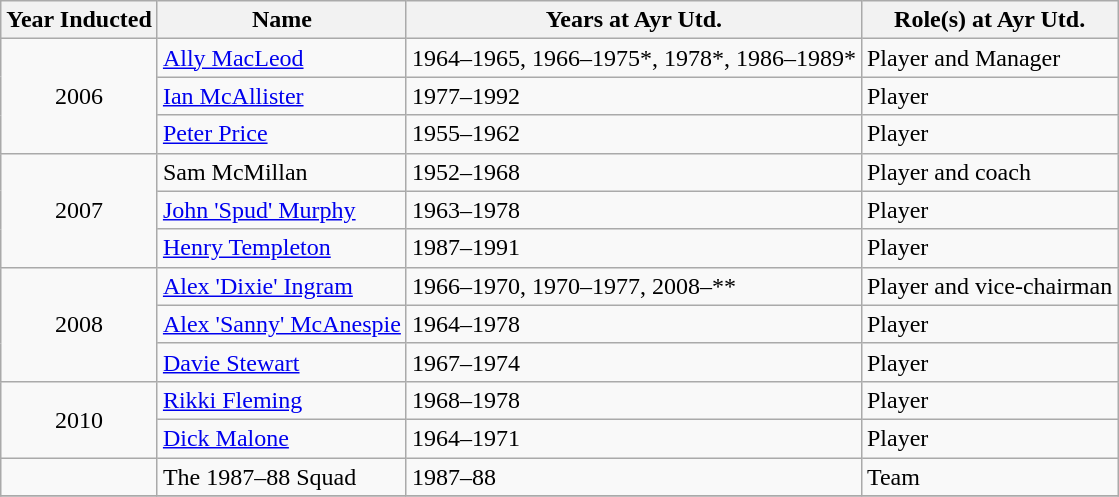<table class="wikitable">
<tr>
<th>Year Inducted</th>
<th>Name</th>
<th>Years at Ayr Utd.</th>
<th>Role(s) at Ayr Utd.</th>
</tr>
<tr M>
<td rowspan=3 style="text-align:center;">2006</td>
<td><a href='#'>Ally MacLeod</a></td>
<td>1964–1965, 1966–1975*, 1978*, 1986–1989*</td>
<td>Player and Manager</td>
</tr>
<tr>
<td><a href='#'>Ian McAllister</a></td>
<td>1977–1992</td>
<td>Player</td>
</tr>
<tr>
<td><a href='#'>Peter Price</a></td>
<td>1955–1962</td>
<td>Player</td>
</tr>
<tr>
<td rowspan=3 style="text-align:center;">2007</td>
<td>Sam McMillan</td>
<td>1952–1968</td>
<td>Player and coach</td>
</tr>
<tr>
<td><a href='#'>John 'Spud' Murphy</a></td>
<td>1963–1978</td>
<td>Player</td>
</tr>
<tr>
<td><a href='#'>Henry Templeton</a></td>
<td>1987–1991</td>
<td>Player</td>
</tr>
<tr>
<td rowspan=3 style="text-align:center;">2008</td>
<td><a href='#'>Alex 'Dixie' Ingram</a></td>
<td>1966–1970, 1970–1977, 2008–**</td>
<td>Player and vice-chairman</td>
</tr>
<tr>
<td><a href='#'>Alex 'Sanny' McAnespie</a></td>
<td>1964–1978</td>
<td>Player</td>
</tr>
<tr>
<td><a href='#'>Davie Stewart</a></td>
<td>1967–1974</td>
<td>Player</td>
</tr>
<tr>
<td rowspan=2 style="text-align:center;">2010</td>
<td><a href='#'>Rikki Fleming</a></td>
<td>1968–1978</td>
<td>Player</td>
</tr>
<tr>
<td><a href='#'>Dick Malone</a></td>
<td>1964–1971</td>
<td>Player</td>
</tr>
<tr>
<td></td>
<td>The 1987–88 Squad</td>
<td>1987–88</td>
<td>Team</td>
</tr>
<tr>
</tr>
</table>
